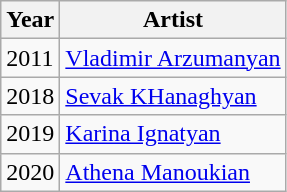<table class="wikitable">
<tr>
<th>Year</th>
<th>Artist</th>
</tr>
<tr>
<td>2011</td>
<td><a href='#'>Vladimir Arzumanyan</a></td>
</tr>
<tr>
<td>2018</td>
<td><a href='#'>Sevak KHanaghyan</a></td>
</tr>
<tr>
<td>2019</td>
<td><a href='#'>Karina Ignatyan</a></td>
</tr>
<tr>
<td>2020</td>
<td><a href='#'>Athena Manoukian</a></td>
</tr>
</table>
